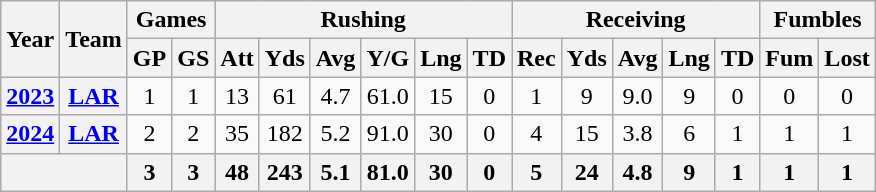<table class= "wikitable" style="text-align:center;">
<tr>
<th rowspan="2">Year</th>
<th rowspan="2">Team</th>
<th colspan="2">Games</th>
<th colspan="6">Rushing</th>
<th colspan="5">Receiving</th>
<th colspan="2">Fumbles</th>
</tr>
<tr>
<th>GP</th>
<th>GS</th>
<th>Att</th>
<th>Yds</th>
<th>Avg</th>
<th>Y/G</th>
<th>Lng</th>
<th>TD</th>
<th>Rec</th>
<th>Yds</th>
<th>Avg</th>
<th>Lng</th>
<th>TD</th>
<th>Fum</th>
<th>Lost</th>
</tr>
<tr>
<th><a href='#'>2023</a></th>
<th><a href='#'>LAR</a></th>
<td>1</td>
<td>1</td>
<td>13</td>
<td>61</td>
<td>4.7</td>
<td>61.0</td>
<td>15</td>
<td>0</td>
<td>1</td>
<td>9</td>
<td>9.0</td>
<td>9</td>
<td>0</td>
<td>0</td>
<td>0</td>
</tr>
<tr>
<th><a href='#'>2024</a></th>
<th><a href='#'>LAR</a></th>
<td>2</td>
<td>2</td>
<td>35</td>
<td>182</td>
<td>5.2</td>
<td>91.0</td>
<td>30</td>
<td>0</td>
<td>4</td>
<td>15</td>
<td>3.8</td>
<td>6</td>
<td>1</td>
<td>1</td>
<td>1</td>
</tr>
<tr>
<th colspan="2"></th>
<th>3</th>
<th>3</th>
<th>48</th>
<th>243</th>
<th>5.1</th>
<th>81.0</th>
<th>30</th>
<th>0</th>
<th>5</th>
<th>24</th>
<th>4.8</th>
<th>9</th>
<th>1</th>
<th>1</th>
<th>1</th>
</tr>
</table>
